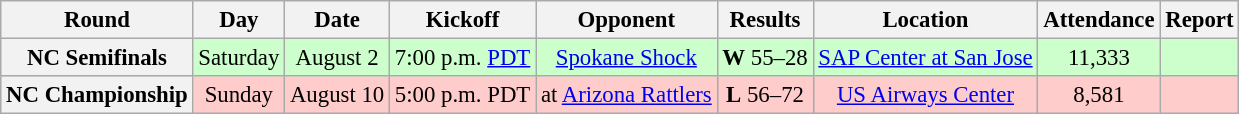<table class="wikitable" style="font-size: 95%;">
<tr>
<th>Round</th>
<th>Day</th>
<th>Date</th>
<th>Kickoff</th>
<th>Opponent</th>
<th>Results</th>
<th>Location</th>
<th>Attendance</th>
<th>Report</th>
</tr>
<tr style= background:#ccffcc>
<th align="center">NC Semifinals</th>
<td align="center">Saturday</td>
<td align="center">August 2</td>
<td align="center">7:00 p.m. <a href='#'>PDT</a></td>
<td align="center"><a href='#'>Spokane Shock</a></td>
<td align="center"><strong>W</strong> 55–28</td>
<td align="center"><a href='#'>SAP Center at San Jose</a></td>
<td align="center">11,333</td>
<td align="center"></td>
</tr>
<tr style= background:#ffcccc>
<th align="center">NC Championship</th>
<td align="center">Sunday</td>
<td align="center">August 10</td>
<td align="center">5:00 p.m. PDT</td>
<td align="center">at <a href='#'>Arizona Rattlers</a></td>
<td align="center"><strong>L</strong> 56–72</td>
<td align="center"><a href='#'>US Airways Center</a></td>
<td align="center">8,581</td>
<td align="center"></td>
</tr>
</table>
